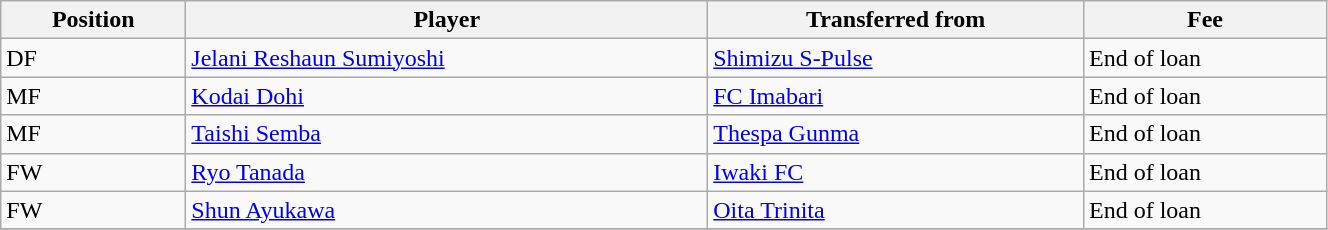<table class="wikitable sortable" style="width:70%; text-align:center; font-size:100%; text-align:left;">
<tr>
<th>Position</th>
<th>Player</th>
<th>Transferred from</th>
<th>Fee</th>
</tr>
<tr>
<td>DF</td>
<td> <a href='#'>Jelani Reshaun Sumiyoshi</a></td>
<td> <a href='#'>Shimizu S-Pulse</a></td>
<td>End of loan  </td>
</tr>
<tr>
<td>MF</td>
<td> <a href='#'>Kodai Dohi</a></td>
<td> <a href='#'>FC Imabari</a></td>
<td>End of loan   </td>
</tr>
<tr>
<td>MF</td>
<td> <a href='#'>Taishi Semba</a></td>
<td> <a href='#'>Thespa Gunma</a></td>
<td>End of loan </td>
</tr>
<tr>
<td>FW</td>
<td> <a href='#'>Ryo Tanada</a></td>
<td> <a href='#'>Iwaki FC</a></td>
<td>End of loan  </td>
</tr>
<tr>
<td>FW</td>
<td> <a href='#'>Shun Ayukawa</a></td>
<td> <a href='#'>Oita Trinita</a></td>
<td>End of loan </td>
</tr>
<tr>
</tr>
</table>
